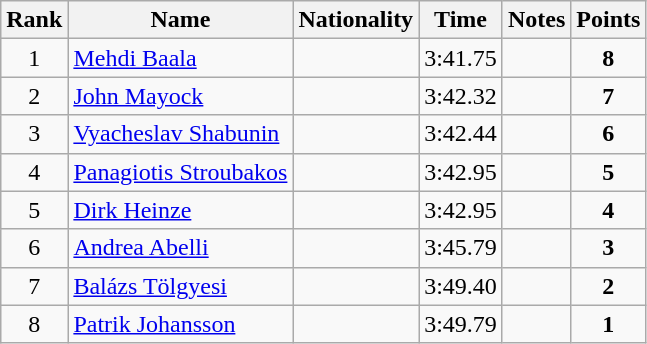<table class="wikitable sortable" style="text-align:center">
<tr>
<th>Rank</th>
<th>Name</th>
<th>Nationality</th>
<th>Time</th>
<th>Notes</th>
<th>Points</th>
</tr>
<tr>
<td>1</td>
<td align=left><a href='#'>Mehdi Baala</a></td>
<td align=left></td>
<td>3:41.75</td>
<td></td>
<td><strong>8</strong></td>
</tr>
<tr>
<td>2</td>
<td align=left><a href='#'>John Mayock</a></td>
<td align=left></td>
<td>3:42.32</td>
<td></td>
<td><strong>7</strong></td>
</tr>
<tr>
<td>3</td>
<td align=left><a href='#'>Vyacheslav Shabunin</a></td>
<td align=left></td>
<td>3:42.44</td>
<td></td>
<td><strong>6</strong></td>
</tr>
<tr>
<td>4</td>
<td align=left><a href='#'>Panagiotis Stroubakos</a></td>
<td align=left></td>
<td>3:42.95</td>
<td></td>
<td><strong>5</strong></td>
</tr>
<tr>
<td>5</td>
<td align=left><a href='#'>Dirk Heinze</a></td>
<td align=left></td>
<td>3:42.95</td>
<td></td>
<td><strong>4</strong></td>
</tr>
<tr>
<td>6</td>
<td align=left><a href='#'>Andrea Abelli</a></td>
<td align=left></td>
<td>3:45.79</td>
<td></td>
<td><strong>3</strong></td>
</tr>
<tr>
<td>7</td>
<td align=left><a href='#'>Balázs Tölgyesi</a></td>
<td align=left></td>
<td>3:49.40</td>
<td></td>
<td><strong>2</strong></td>
</tr>
<tr>
<td>8</td>
<td align=left><a href='#'>Patrik Johansson</a></td>
<td align=left></td>
<td>3:49.79</td>
<td></td>
<td><strong>1</strong></td>
</tr>
</table>
